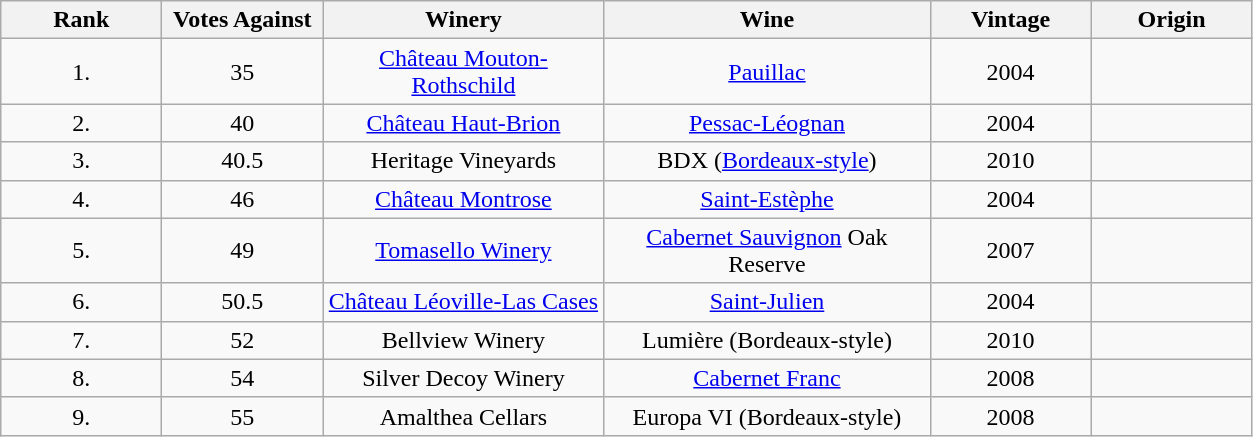<table class="wikitable sortable" style="text-align:center">
<tr>
<th width=100>Rank</th>
<th width=100>Votes Against</th>
<th width=180>Winery</th>
<th width=210>Wine</th>
<th width=100>Vintage</th>
<th width=100>Origin</th>
</tr>
<tr>
<td>1.</td>
<td>35</td>
<td><a href='#'>Château Mouton-Rothschild</a></td>
<td><a href='#'>Pauillac</a></td>
<td>2004</td>
<td></td>
</tr>
<tr>
<td>2.</td>
<td>40</td>
<td><a href='#'>Château Haut-Brion</a></td>
<td><a href='#'>Pessac-Léognan</a></td>
<td>2004</td>
<td></td>
</tr>
<tr>
<td>3.</td>
<td>40.5</td>
<td>Heritage Vineyards</td>
<td>BDX (<a href='#'>Bordeaux-style</a>)</td>
<td>2010</td>
<td></td>
</tr>
<tr>
<td>4.</td>
<td>46</td>
<td><a href='#'>Château Montrose</a></td>
<td><a href='#'>Saint-Estèphe</a></td>
<td>2004</td>
<td></td>
</tr>
<tr>
<td>5.</td>
<td>49</td>
<td><a href='#'>Tomasello Winery</a></td>
<td><a href='#'>Cabernet Sauvignon</a> Oak Reserve</td>
<td>2007</td>
<td></td>
</tr>
<tr>
<td>6.</td>
<td>50.5</td>
<td><a href='#'>Château Léoville-Las Cases</a></td>
<td><a href='#'>Saint-Julien</a></td>
<td>2004</td>
<td></td>
</tr>
<tr>
<td>7.</td>
<td>52</td>
<td>Bellview Winery</td>
<td>Lumière (Bordeaux-style)</td>
<td>2010</td>
<td></td>
</tr>
<tr>
<td>8.</td>
<td>54</td>
<td>Silver Decoy Winery</td>
<td><a href='#'>Cabernet Franc</a></td>
<td>2008</td>
<td></td>
</tr>
<tr>
<td>9.</td>
<td>55</td>
<td>Amalthea Cellars</td>
<td>Europa VI (Bordeaux-style)</td>
<td>2008</td>
<td></td>
</tr>
</table>
